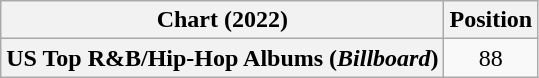<table class="wikitable sortable plainrowheaders" style="text-align:center">
<tr>
<th scope="col">Chart (2022)</th>
<th scope="col">Position</th>
</tr>
<tr>
<th scope="row">US Top R&B/Hip-Hop Albums (<em>Billboard</em>)</th>
<td>88</td>
</tr>
</table>
